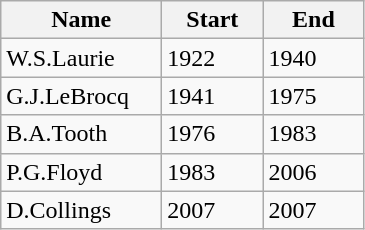<table class="wikitable">
<tr>
<th style="width:100px;">Name</th>
<th style="width:60px;">Start</th>
<th style="width:60px;">End</th>
</tr>
<tr>
<td>W.S.Laurie</td>
<td>1922</td>
<td>1940</td>
</tr>
<tr>
<td>G.J.LeBrocq</td>
<td>1941</td>
<td>1975</td>
</tr>
<tr>
<td>B.A.Tooth</td>
<td>1976</td>
<td>1983</td>
</tr>
<tr>
<td>P.G.Floyd</td>
<td>1983</td>
<td>2006</td>
</tr>
<tr>
<td>D.Collings</td>
<td>2007</td>
<td>2007</td>
</tr>
</table>
